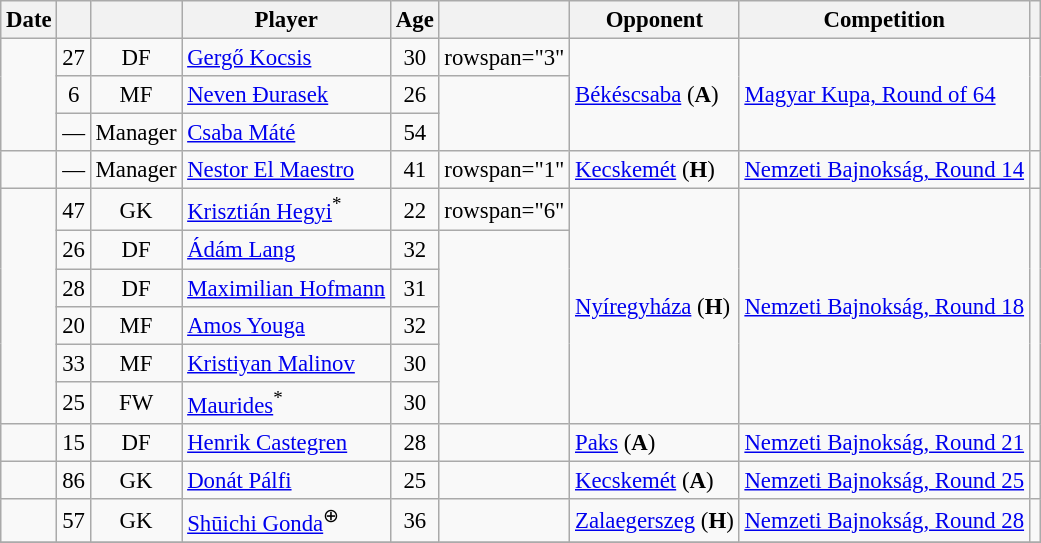<table class="wikitable sortable" style="text-align:center; font-size:95%;">
<tr>
<th>Date</th>
<th></th>
<th></th>
<th>Player</th>
<th>Age</th>
<th></th>
<th>Opponent</th>
<th>Competition</th>
<th class="unsortable"></th>
</tr>
<tr>
<td rowspan="3" data-sort-value="1"></td>
<td>27</td>
<td>DF</td>
<td style="text-align:left;" data-sort-value="KocsisG"> <a href='#'>Gergő Kocsis</a></td>
<td>30</td>
<td>rowspan="3" </td>
<td rowspan="3" style="text-align:left;"><a href='#'>Békéscsaba</a> (<strong>A</strong>)</td>
<td rowspan="3" style="text-align:left;"><a href='#'>Magyar Kupa, Round of 64</a></td>
<td rowspan="3"></td>
</tr>
<tr>
<td>6</td>
<td>MF</td>
<td style="text-align:left;" data-sort-value="Durasek"> <a href='#'>Neven Đurasek</a></td>
<td>26</td>
</tr>
<tr>
<td>—</td>
<td>Manager</td>
<td style="text-align:left;" data-sort-value="Mate"> <a href='#'>Csaba Máté</a></td>
<td>54</td>
</tr>
<tr>
<td rowspan="1" data-sort-value="2"></td>
<td>—</td>
<td>Manager</td>
<td style="text-align:left;" data-sort-value="ElMaestro"> <a href='#'>Nestor El Maestro</a></td>
<td>41</td>
<td>rowspan="1" </td>
<td rowspan="1" style="text-align:left;"><a href='#'>Kecskemét</a> (<strong>H</strong>)</td>
<td rowspan="1" style="text-align:left;"><a href='#'>Nemzeti Bajnokság, Round 14</a></td>
<td rowspan="1"></td>
</tr>
<tr>
<td rowspan="6" data-sort-value="3"></td>
<td>47</td>
<td>GK</td>
<td style="text-align:left;" data-sort-value="Hegyi"> <a href='#'>Krisztián Hegyi</a><sup>*</sup></td>
<td>22</td>
<td>rowspan="6" </td>
<td rowspan="6" style="text-align:left;"><a href='#'>Nyíregyháza</a> (<strong>H</strong>)</td>
<td rowspan="6" style="text-align:left;"><a href='#'>Nemzeti Bajnokság, Round 18</a></td>
<td rowspan="6"></td>
</tr>
<tr>
<td>26</td>
<td>DF</td>
<td style="text-align:left;" data-sort-value="Lang"> <a href='#'>Ádám Lang</a></td>
<td>32</td>
</tr>
<tr>
<td>28</td>
<td>DF</td>
<td style="text-align:left;" data-sort-value="Hofmann"> <a href='#'>Maximilian Hofmann</a></td>
<td>31</td>
</tr>
<tr>
<td>20</td>
<td>MF</td>
<td style="text-align:left;" data-sort-value="Youga"> <a href='#'>Amos Youga</a></td>
<td>32</td>
</tr>
<tr>
<td>33</td>
<td>MF</td>
<td style="text-align:left;" data-sort-value="Malinov"> <a href='#'>Kristiyan Malinov</a></td>
<td>30</td>
</tr>
<tr>
<td>25</td>
<td>FW</td>
<td style="text-align:left;" data-sort-value="Maurides"> <a href='#'>Maurides</a><sup>*</sup></td>
<td>30</td>
</tr>
<tr>
<td data-sort-value="4"></td>
<td>15</td>
<td>DF</td>
<td style="text-align:left;" data-sort-value="Castegren"> <a href='#'>Henrik Castegren</a></td>
<td>28</td>
<td></td>
<td style="text-align:left;"><a href='#'>Paks</a> (<strong>A</strong>)</td>
<td style="text-align:left;"><a href='#'>Nemzeti Bajnokság, Round 21</a></td>
<td></td>
</tr>
<tr>
<td data-sort-value="5"></td>
<td>86</td>
<td>GK</td>
<td style="text-align:left;" data-sort-value="Palfi"> <a href='#'>Donát Pálfi</a></td>
<td>25</td>
<td></td>
<td style="text-align:left;"><a href='#'>Kecskemét</a> (<strong>A</strong>)</td>
<td style="text-align:left;"><a href='#'>Nemzeti Bajnokság, Round 25</a></td>
<td></td>
</tr>
<tr>
<td data-sort-value="6"></td>
<td>57</td>
<td>GK</td>
<td style="text-align:left;" data-sort-value="Gonda"> <a href='#'>Shūichi Gonda</a><sup>⊕</sup></td>
<td>36</td>
<td></td>
<td style="text-align:left;"><a href='#'>Zalaegerszeg</a> (<strong>H</strong>)</td>
<td style="text-align:left;"><a href='#'>Nemzeti Bajnokság, Round 28</a></td>
<td></td>
</tr>
<tr>
</tr>
</table>
